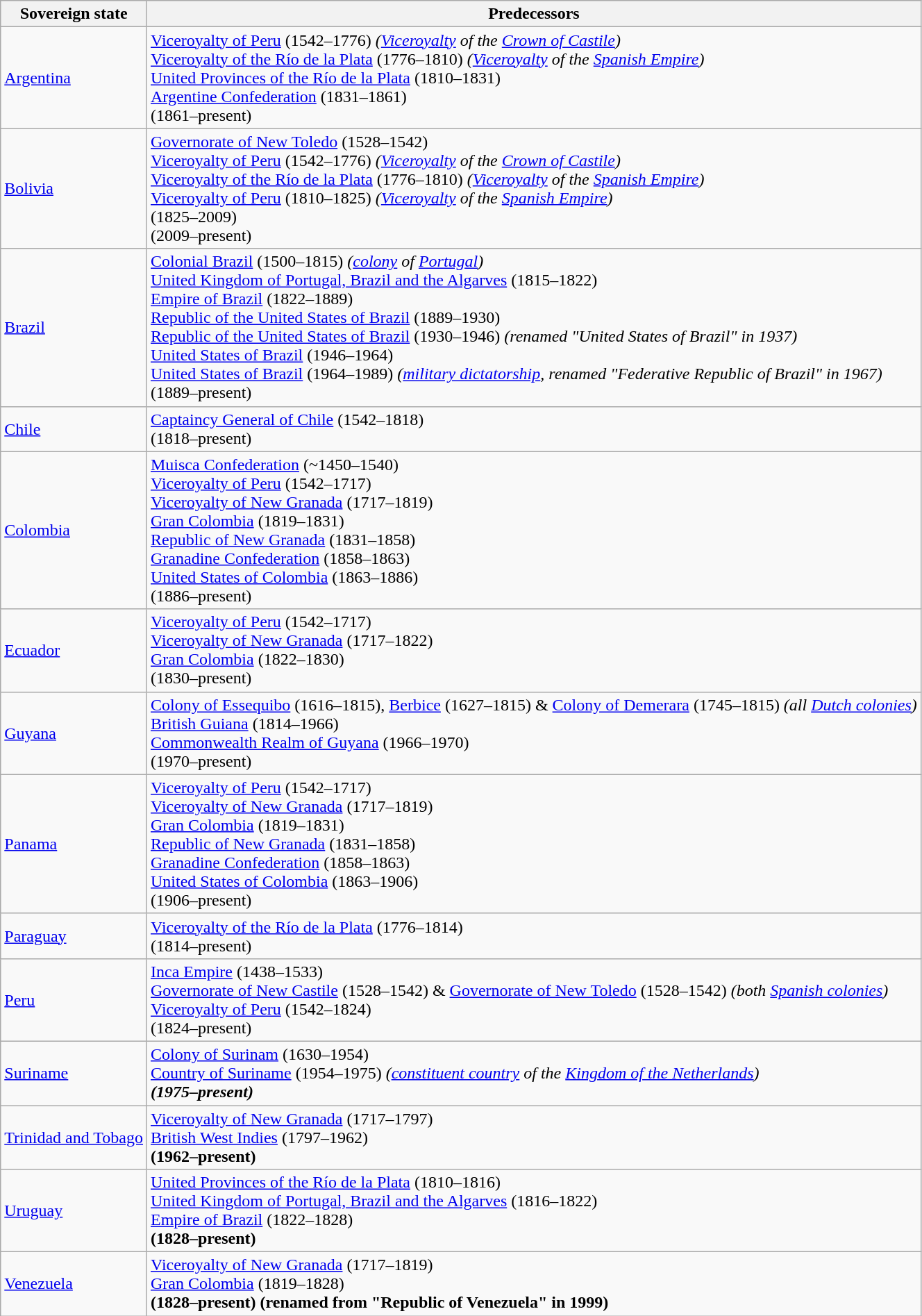<table class="wikitable">
<tr>
<th>Sovereign state</th>
<th>Predecessors</th>
</tr>
<tr>
<td><a href='#'>Argentina</a></td>
<td> <a href='#'>Viceroyalty of Peru</a> (1542–1776) <em>(<a href='#'>Viceroyalty</a> of the <a href='#'>Crown of Castile</a>)</em><br> <a href='#'>Viceroyalty of the Río de la Plata</a> (1776–1810) <em>(<a href='#'>Viceroyalty</a> of the <a href='#'>Spanish Empire</a>)</em><br> <a href='#'>United Provinces of the Río de la Plata</a> (1810–1831)<br> <a href='#'>Argentine Confederation</a> (1831–1861)<br><strong></strong> (1861–present)</td>
</tr>
<tr>
<td><a href='#'>Bolivia</a></td>
<td>  <a href='#'>Governorate of New Toledo</a> (1528–1542)<br> <a href='#'>Viceroyalty of Peru</a> (1542–1776) <em>(<a href='#'>Viceroyalty</a> of the <a href='#'>Crown of Castile</a>)</em><br> <a href='#'>Viceroyalty of the Río de la Plata</a> (1776–1810) <em>(<a href='#'>Viceroyalty</a> of the <a href='#'>Spanish Empire</a>)</em><br> <a href='#'>Viceroyalty of Peru</a> (1810–1825) <em>(<a href='#'>Viceroyalty</a> of the <a href='#'>Spanish Empire</a>)</em><br> (1825–2009)<br><strong></strong> (2009–present)</td>
</tr>
<tr>
<td><a href='#'>Brazil</a></td>
<td> <a href='#'>Colonial Brazil</a> (1500–1815) <em>(<a href='#'>colony</a> of <a href='#'>Portugal</a>)</em><br> <a href='#'>United Kingdom of Portugal, Brazil and the Algarves</a> (1815–1822)<br> <a href='#'>Empire of Brazil</a> (1822–1889)<br> <a href='#'>Republic of the United States of Brazil</a> (1889–1930)<br> <a href='#'>Republic of the United States of Brazil</a> (1930–1946) <em>(renamed "United States of Brazil" in 1937)</em><br> <a href='#'>United States of Brazil</a> (1946–1964)<br> <a href='#'>United States of Brazil</a> (1964–1989) <em>(<a href='#'>military dictatorship</a>, renamed "Federative Republic of Brazil" in 1967)</em><br><strong></strong> (1889–present)</td>
</tr>
<tr>
<td><a href='#'>Chile</a></td>
<td> <a href='#'>Captaincy General of Chile</a> (1542–1818)<br><strong></strong> (1818–present)</td>
</tr>
<tr>
<td><a href='#'>Colombia</a></td>
<td> <a href='#'>Muisca Confederation</a> (~1450–1540)<br> <a href='#'>Viceroyalty of Peru</a> (1542–1717)<br> <a href='#'>Viceroyalty of New Granada</a> (1717–1819)<br> <a href='#'>Gran Colombia</a> (1819–1831)<br> <a href='#'>Republic of New Granada</a> (1831–1858)<br> <a href='#'>Granadine Confederation</a> (1858–1863)<br> <a href='#'>United States of Colombia</a> (1863–1886)<br><strong></strong> (1886–present)</td>
</tr>
<tr>
<td><a href='#'>Ecuador</a></td>
<td> <a href='#'>Viceroyalty of Peru</a> (1542–1717)<br> <a href='#'>Viceroyalty of New Granada</a> (1717–1822)<br> <a href='#'>Gran Colombia</a> (1822–1830)<br><strong></strong> (1830–present)</td>
</tr>
<tr>
<td><a href='#'>Guyana</a></td>
<td> <a href='#'>Colony of Essequibo</a> (1616–1815),  <a href='#'>Berbice</a> (1627–1815) &  <a href='#'>Colony of Demerara</a> (1745–1815) <em>(all <a href='#'>Dutch colonies</a>)</em><br> <a href='#'>British Guiana</a> (1814–1966)<br> <a href='#'>Commonwealth Realm of Guyana</a> (1966–1970)<br><strong></strong> (1970–present)</td>
</tr>
<tr>
<td><a href='#'>Panama</a></td>
<td> <a href='#'>Viceroyalty of Peru</a> (1542–1717)<br> <a href='#'>Viceroyalty of New Granada</a> (1717–1819)<br> <a href='#'>Gran Colombia</a> (1819–1831)<br> <a href='#'>Republic of New Granada</a> (1831–1858)<br> <a href='#'>Granadine Confederation</a> (1858–1863)<br> <a href='#'>United States of Colombia</a> (1863–1906)<br><strong></strong> (1906–present)</td>
</tr>
<tr>
<td><a href='#'>Paraguay</a></td>
<td> <a href='#'>Viceroyalty of the Río de la Plata</a> (1776–1814)<br><strong></strong> (1814–present)</td>
</tr>
<tr>
<td><a href='#'>Peru</a></td>
<td> <a href='#'>Inca Empire</a> (1438–1533)<br> <a href='#'>Governorate of New Castile</a> (1528–1542) &  <a href='#'>Governorate of New Toledo</a> (1528–1542) <em>(both <a href='#'>Spanish colonies</a>)</em><br> <a href='#'>Viceroyalty of Peru</a> (1542–1824)<br><strong></strong> (1824–present)</td>
</tr>
<tr>
<td><a href='#'>Suriname</a></td>
<td> <a href='#'>Colony of Surinam</a> (1630–1954)<br> <a href='#'>Country of Suriname</a> (1954–1975) <em>(<a href='#'>constituent country</a> of the <a href='#'>Kingdom of the Netherlands</a>)<strong><br></strong><strong> (1975–present)</td>
</tr>
<tr>
<td><a href='#'>Trinidad and Tobago</a></td>
<td> <a href='#'>Viceroyalty of New Granada</a> (1717–1797)<br> <a href='#'>British West Indies</a> (1797–1962)<br></strong><strong> (1962–present)</td>
</tr>
<tr>
<td><a href='#'>Uruguay</a></td>
<td>  <a href='#'>United Provinces of the Río de la Plata</a> (1810–1816)<br> <a href='#'>United Kingdom of Portugal, Brazil and the Algarves</a> (1816–1822)<br> <a href='#'>Empire of Brazil</a> (1822–1828)<br></strong><strong> (1828–present)</td>
</tr>
<tr>
<td><a href='#'>Venezuela</a></td>
<td> <a href='#'>Viceroyalty of New Granada</a> (1717–1819)<br> <a href='#'>Gran Colombia</a> (1819–1828)<br></strong><strong> (1828–present) </em>(renamed from "Republic of Venezuela" in 1999)<em></td>
</tr>
</table>
